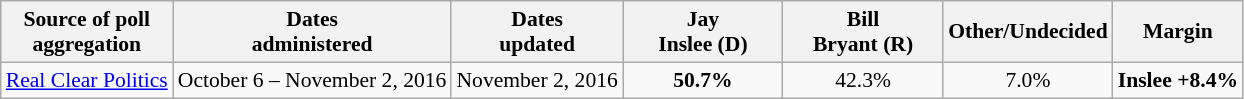<table class="wikitable sortable" style="text-align:center;font-size:90%;line-height:17px">
<tr>
<th>Source of poll<br>aggregation</th>
<th>Dates<br>administered</th>
<th>Dates<br>updated</th>
<th style="width:100px;">Jay<br>Inslee (D)</th>
<th style="width:100px;">Bill<br>Bryant (R)</th>
<th style="width:100px;">Other/Undecided<br></th>
<th>Margin</th>
</tr>
<tr>
<td><a href='#'>Real Clear Politics</a></td>
<td>October 6 – November 2, 2016</td>
<td>November 2, 2016</td>
<td><strong>50.7%</strong></td>
<td>42.3%</td>
<td>7.0%</td>
<td><strong>Inslee +8.4%</strong></td>
</tr>
</table>
